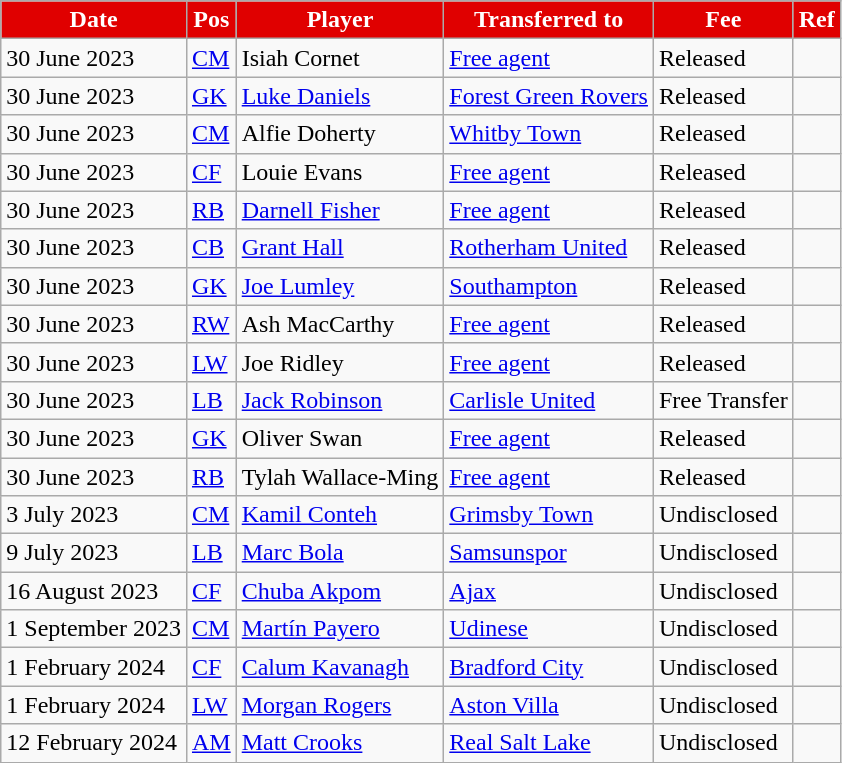<table class="wikitable plainrowheaders sortable">
<tr>
<th style="background:#E00000; color:#FFFFFF; ">Date</th>
<th style="background:#E00000; color:#FFFFFF; ">Pos</th>
<th style="background:#E00000; color:#FFFFFF; ">Player</th>
<th style="background:#E00000; color:#FFFFFF; ">Transferred to</th>
<th style="background:#E00000; color:#FFFFFF; ">Fee</th>
<th style="background:#E00000; color:#FFFFFF; ">Ref</th>
</tr>
<tr>
<td>30 June 2023</td>
<td><a href='#'>CM</a></td>
<td> Isiah Cornet</td>
<td> <a href='#'>Free agent</a></td>
<td>Released</td>
<td></td>
</tr>
<tr>
<td>30 June 2023</td>
<td><a href='#'>GK</a></td>
<td> <a href='#'>Luke Daniels</a></td>
<td> <a href='#'>Forest Green Rovers</a></td>
<td>Released</td>
<td></td>
</tr>
<tr>
<td>30 June 2023</td>
<td><a href='#'>CM</a></td>
<td> Alfie Doherty</td>
<td> <a href='#'>Whitby Town</a></td>
<td>Released</td>
<td></td>
</tr>
<tr>
<td>30 June 2023</td>
<td><a href='#'>CF</a></td>
<td> Louie Evans</td>
<td> <a href='#'>Free agent</a></td>
<td>Released</td>
<td></td>
</tr>
<tr>
<td>30 June 2023</td>
<td><a href='#'>RB</a></td>
<td> <a href='#'>Darnell Fisher</a></td>
<td> <a href='#'>Free agent</a></td>
<td>Released</td>
<td></td>
</tr>
<tr>
<td>30 June 2023</td>
<td><a href='#'>CB</a></td>
<td> <a href='#'>Grant Hall</a></td>
<td> <a href='#'>Rotherham United</a></td>
<td>Released</td>
<td></td>
</tr>
<tr>
<td>30 June 2023</td>
<td><a href='#'>GK</a></td>
<td> <a href='#'>Joe Lumley</a></td>
<td> <a href='#'>Southampton</a></td>
<td>Released</td>
<td></td>
</tr>
<tr>
<td>30 June 2023</td>
<td><a href='#'>RW</a></td>
<td> Ash MacCarthy</td>
<td> <a href='#'>Free agent</a></td>
<td>Released</td>
<td></td>
</tr>
<tr>
<td>30 June 2023</td>
<td><a href='#'>LW</a></td>
<td> Joe Ridley</td>
<td> <a href='#'>Free agent</a></td>
<td>Released</td>
<td></td>
</tr>
<tr>
<td>30 June 2023</td>
<td><a href='#'>LB</a></td>
<td> <a href='#'>Jack Robinson</a></td>
<td> <a href='#'>Carlisle United</a></td>
<td>Free Transfer</td>
<td></td>
</tr>
<tr>
<td>30 June 2023</td>
<td><a href='#'>GK</a></td>
<td> Oliver Swan</td>
<td> <a href='#'>Free agent</a></td>
<td>Released</td>
<td></td>
</tr>
<tr>
<td>30 June 2023</td>
<td><a href='#'>RB</a></td>
<td> Tylah Wallace-Ming</td>
<td> <a href='#'>Free agent</a></td>
<td>Released</td>
<td></td>
</tr>
<tr>
<td>3 July 2023</td>
<td><a href='#'>CM</a></td>
<td> <a href='#'>Kamil Conteh</a></td>
<td> <a href='#'>Grimsby Town</a></td>
<td>Undisclosed</td>
<td></td>
</tr>
<tr>
<td>9 July 2023</td>
<td><a href='#'>LB</a></td>
<td> <a href='#'>Marc Bola</a></td>
<td> <a href='#'>Samsunspor</a></td>
<td>Undisclosed</td>
<td></td>
</tr>
<tr>
<td>16 August 2023</td>
<td><a href='#'>CF</a></td>
<td> <a href='#'>Chuba Akpom</a></td>
<td> <a href='#'>Ajax</a></td>
<td>Undisclosed</td>
<td></td>
</tr>
<tr>
<td>1 September 2023</td>
<td><a href='#'>CM</a></td>
<td> <a href='#'>Martín Payero</a></td>
<td> <a href='#'>Udinese</a></td>
<td>Undisclosed</td>
<td></td>
</tr>
<tr>
<td>1 February 2024</td>
<td><a href='#'>CF</a></td>
<td> <a href='#'>Calum Kavanagh</a></td>
<td> <a href='#'>Bradford City</a></td>
<td>Undisclosed</td>
<td></td>
</tr>
<tr>
<td>1 February 2024</td>
<td><a href='#'>LW</a></td>
<td> <a href='#'>Morgan Rogers</a></td>
<td> <a href='#'>Aston Villa</a></td>
<td>Undisclosed</td>
<td></td>
</tr>
<tr>
<td>12 February 2024</td>
<td><a href='#'>AM</a></td>
<td> <a href='#'>Matt Crooks</a></td>
<td> <a href='#'>Real Salt Lake</a></td>
<td>Undisclosed</td>
<td></td>
</tr>
</table>
